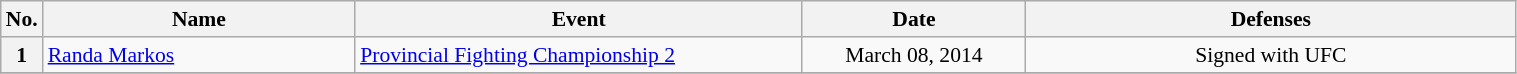<table class="wikitable" style="width:80%; font-size:90%">
<tr>
<th style= width:1%;">No.</th>
<th style= width:21%;">Name</th>
<th style= width:30%;">Event</th>
<th style=width:15%;">Date</th>
<th style= width:40%;">Defenses</th>
</tr>
<tr>
<th>1</th>
<td align=left> <a href='#'>Randa Markos</a> <br></td>
<td align=left><a href='#'>Provincial Fighting Championship 2</a> <br></td>
<td align=center>March 08, 2014</td>
<td align=center>Signed with UFC</td>
</tr>
<tr>
</tr>
</table>
